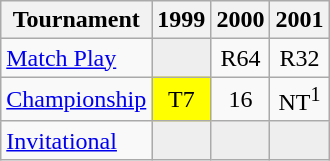<table class="wikitable" style="text-align:center;">
<tr>
<th>Tournament</th>
<th>1999</th>
<th>2000</th>
<th>2001</th>
</tr>
<tr>
<td align="left"><a href='#'>Match Play</a></td>
<td style="background:#eeeeee;"></td>
<td>R64</td>
<td>R32</td>
</tr>
<tr>
<td align="left"><a href='#'>Championship</a></td>
<td style="background:yellow;">T7</td>
<td>16</td>
<td>NT<sup>1</sup></td>
</tr>
<tr>
<td align="left"><a href='#'>Invitational</a></td>
<td style="background:#eeeeee;"></td>
<td style="background:#eeeeee;"></td>
<td style="background:#eeeeee;"></td>
</tr>
</table>
